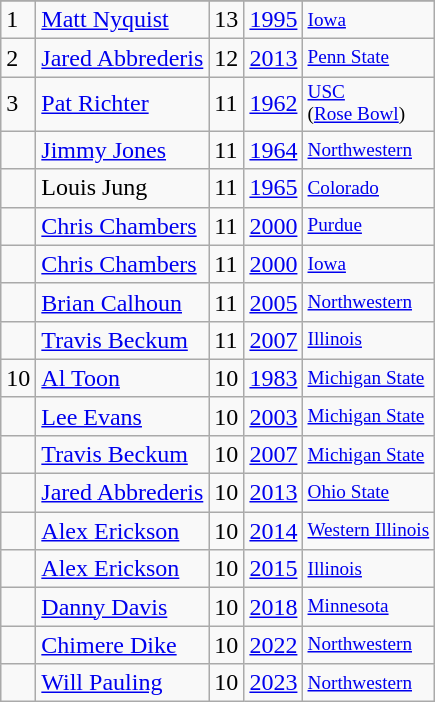<table class="wikitable">
<tr>
</tr>
<tr>
<td>1</td>
<td><a href='#'>Matt Nyquist</a></td>
<td>13</td>
<td><a href='#'>1995</a></td>
<td style="font-size:80%;"><a href='#'>Iowa</a></td>
</tr>
<tr>
<td>2</td>
<td><a href='#'>Jared Abbrederis</a></td>
<td>12</td>
<td><a href='#'>2013</a></td>
<td style="font-size:80%;"><a href='#'>Penn State</a></td>
</tr>
<tr>
<td>3</td>
<td><a href='#'>Pat Richter</a></td>
<td>11</td>
<td><a href='#'>1962</a></td>
<td style="font-size:80%;"><a href='#'>USC</a><br>(<a href='#'>Rose Bowl</a>)</td>
</tr>
<tr>
<td></td>
<td><a href='#'>Jimmy Jones</a></td>
<td>11</td>
<td><a href='#'>1964</a></td>
<td style="font-size:80%;"><a href='#'>Northwestern</a></td>
</tr>
<tr>
<td></td>
<td>Louis Jung</td>
<td>11</td>
<td><a href='#'>1965</a></td>
<td style="font-size:80%;"><a href='#'>Colorado</a></td>
</tr>
<tr>
<td></td>
<td><a href='#'>Chris Chambers</a></td>
<td>11</td>
<td><a href='#'>2000</a></td>
<td style="font-size:80%;"><a href='#'>Purdue</a></td>
</tr>
<tr>
<td></td>
<td><a href='#'>Chris Chambers</a></td>
<td>11</td>
<td><a href='#'>2000</a></td>
<td style="font-size:80%;"><a href='#'>Iowa</a></td>
</tr>
<tr>
<td></td>
<td><a href='#'>Brian Calhoun</a></td>
<td>11</td>
<td><a href='#'>2005</a></td>
<td style="font-size:80%;"><a href='#'>Northwestern</a></td>
</tr>
<tr>
<td></td>
<td><a href='#'>Travis Beckum</a></td>
<td>11</td>
<td><a href='#'>2007</a></td>
<td style="font-size:80%;"><a href='#'>Illinois</a></td>
</tr>
<tr>
<td>10</td>
<td><a href='#'>Al Toon</a></td>
<td>10</td>
<td><a href='#'>1983</a></td>
<td style="font-size:80%;"><a href='#'>Michigan State</a></td>
</tr>
<tr>
<td></td>
<td><a href='#'>Lee Evans</a></td>
<td>10</td>
<td><a href='#'>2003</a></td>
<td style="font-size:80%;"><a href='#'>Michigan State</a></td>
</tr>
<tr>
<td></td>
<td><a href='#'>Travis Beckum</a></td>
<td>10</td>
<td><a href='#'>2007</a></td>
<td style="font-size:80%;"><a href='#'>Michigan State</a></td>
</tr>
<tr>
<td></td>
<td><a href='#'>Jared Abbrederis</a></td>
<td>10</td>
<td><a href='#'>2013</a></td>
<td style="font-size:80%;"><a href='#'>Ohio State</a></td>
</tr>
<tr>
<td></td>
<td><a href='#'>Alex Erickson</a></td>
<td>10</td>
<td><a href='#'>2014</a></td>
<td style="font-size:80%;"><a href='#'>Western Illinois</a></td>
</tr>
<tr>
<td></td>
<td><a href='#'>Alex Erickson</a></td>
<td>10</td>
<td><a href='#'>2015</a></td>
<td style="font-size:80%;"><a href='#'>Illinois</a></td>
</tr>
<tr>
<td></td>
<td><a href='#'>Danny Davis</a></td>
<td>10</td>
<td><a href='#'>2018</a></td>
<td style="font-size:80%;"><a href='#'>Minnesota</a></td>
</tr>
<tr>
<td></td>
<td><a href='#'>Chimere Dike</a></td>
<td>10</td>
<td><a href='#'>2022</a></td>
<td style="font-size:80%;"><a href='#'>Northwestern</a></td>
</tr>
<tr>
<td></td>
<td><a href='#'>Will Pauling</a></td>
<td>10</td>
<td><a href='#'>2023</a></td>
<td style="font-size:80%;"><a href='#'>Northwestern</a></td>
</tr>
</table>
